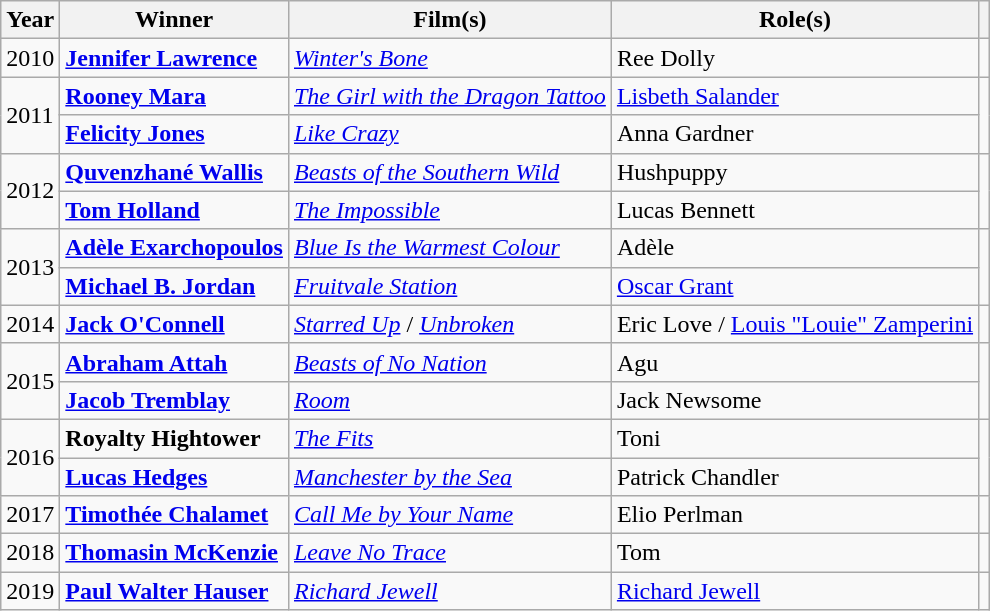<table class="wikitable">
<tr>
<th><strong>Year</strong></th>
<th><strong>Winner</strong></th>
<th><strong>Film(s)</strong></th>
<th><strong>Role(s)</strong></th>
<th><strong></strong></th>
</tr>
<tr>
<td>2010</td>
<td><strong><a href='#'>Jennifer Lawrence</a></strong></td>
<td><em><a href='#'>Winter's Bone</a></em></td>
<td>Ree Dolly</td>
<td style="text-align:center;"></td>
</tr>
<tr>
<td rowspan="2">2011</td>
<td><strong><a href='#'>Rooney Mara</a></strong></td>
<td><em><a href='#'>The Girl with the Dragon Tattoo</a></em></td>
<td><a href='#'>Lisbeth Salander</a></td>
<td style="text-align:center;" rowspan="2"></td>
</tr>
<tr>
<td><strong><a href='#'>Felicity Jones</a></strong></td>
<td><em><a href='#'>Like Crazy</a></em></td>
<td>Anna Gardner</td>
</tr>
<tr>
<td rowspan="2">2012</td>
<td><strong><a href='#'>Quvenzhané Wallis</a></strong></td>
<td><em><a href='#'>Beasts of the Southern Wild</a></em></td>
<td>Hushpuppy</td>
<td style="text-align:center;" rowspan="2"></td>
</tr>
<tr>
<td><strong><a href='#'>Tom Holland</a></strong></td>
<td><em><a href='#'>The Impossible</a></em></td>
<td>Lucas Bennett</td>
</tr>
<tr>
<td rowspan="2">2013</td>
<td><strong><a href='#'>Adèle Exarchopoulos</a></strong></td>
<td><em><a href='#'>Blue Is the Warmest Colour</a></em></td>
<td>Adèle</td>
<td style="text-align:center;" rowspan="2"></td>
</tr>
<tr>
<td><strong><a href='#'>Michael B. Jordan</a></strong></td>
<td><em><a href='#'>Fruitvale Station</a></em></td>
<td><a href='#'>Oscar Grant</a></td>
</tr>
<tr>
<td>2014</td>
<td><strong><a href='#'>Jack O'Connell</a></strong></td>
<td><em><a href='#'>Starred Up</a></em> / <em><a href='#'>Unbroken</a></em></td>
<td>Eric Love / <a href='#'>Louis "Louie" Zamperini</a></td>
<td style="text-align:center;"></td>
</tr>
<tr>
<td rowspan="2">2015</td>
<td><strong><a href='#'>Abraham Attah</a></strong></td>
<td><em><a href='#'>Beasts of No Nation</a></em></td>
<td>Agu</td>
<td style="text-align:center;" rowspan="2"></td>
</tr>
<tr>
<td><strong><a href='#'>Jacob Tremblay</a></strong></td>
<td><em><a href='#'>Room</a></em></td>
<td>Jack Newsome</td>
</tr>
<tr>
<td rowspan="2">2016</td>
<td><strong>Royalty Hightower</strong></td>
<td><em><a href='#'>The Fits</a></em></td>
<td>Toni</td>
<td style="text-align:center;" rowspan="2"></td>
</tr>
<tr>
<td><strong><a href='#'>Lucas Hedges</a></strong></td>
<td><em><a href='#'>Manchester by the Sea</a></em></td>
<td>Patrick Chandler</td>
</tr>
<tr>
<td>2017</td>
<td><strong><a href='#'>Timothée Chalamet</a></strong></td>
<td><em><a href='#'>Call Me by Your Name</a></em></td>
<td>Elio Perlman</td>
<td style="text-align:center;"></td>
</tr>
<tr>
<td>2018</td>
<td><strong><a href='#'>Thomasin McKenzie</a></strong></td>
<td><em><a href='#'>Leave No Trace</a></em></td>
<td>Tom</td>
<td style="text-align:center;"></td>
</tr>
<tr>
<td>2019</td>
<td><strong><a href='#'>Paul Walter Hauser</a></strong></td>
<td><em><a href='#'>Richard Jewell</a></em></td>
<td><a href='#'>Richard Jewell</a></td>
<td style="text-align:center;"></td>
</tr>
</table>
